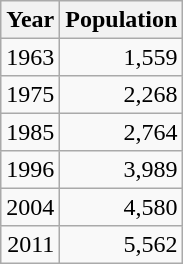<table class="wikitable" style="line-height:1.1em;">
<tr>
<th>Year</th>
<th>Population</th>
</tr>
<tr align="right">
<td>1963</td>
<td>1,559</td>
</tr>
<tr align="right">
<td>1975</td>
<td>2,268</td>
</tr>
<tr align="right">
<td>1985</td>
<td>2,764</td>
</tr>
<tr align="right">
<td>1996</td>
<td>3,989</td>
</tr>
<tr align="right">
<td>2004</td>
<td>4,580</td>
</tr>
<tr align="right">
<td>2011</td>
<td>5,562</td>
</tr>
</table>
